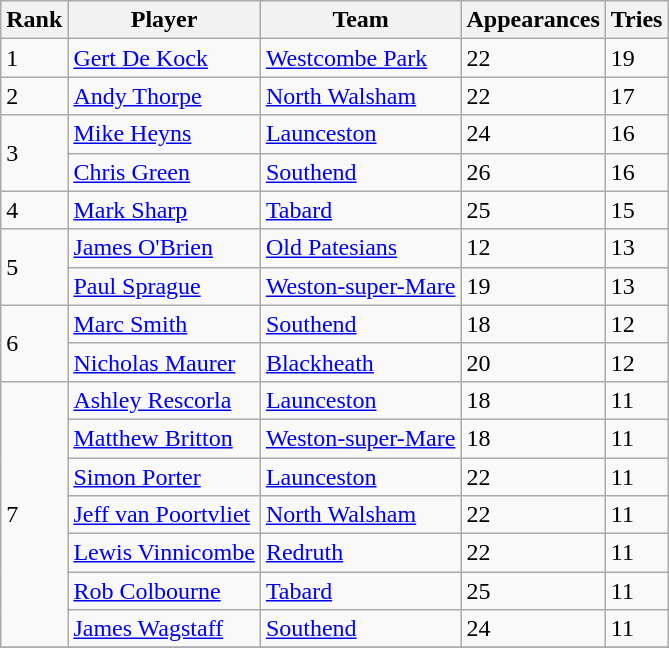<table class="wikitable">
<tr>
<th>Rank</th>
<th>Player</th>
<th>Team</th>
<th>Appearances</th>
<th>Tries</th>
</tr>
<tr>
<td>1</td>
<td> <a href='#'>Gert De Kock</a></td>
<td><a href='#'>Westcombe Park</a></td>
<td>22</td>
<td>19</td>
</tr>
<tr>
<td>2</td>
<td> <a href='#'>Andy Thorpe</a></td>
<td><a href='#'>North Walsham</a></td>
<td>22</td>
<td>17</td>
</tr>
<tr>
<td rowspan=2>3</td>
<td> <a href='#'>Mike Heyns</a></td>
<td><a href='#'>Launceston</a></td>
<td>24</td>
<td>16</td>
</tr>
<tr>
<td> <a href='#'>Chris Green</a></td>
<td><a href='#'>Southend</a></td>
<td>26</td>
<td>16</td>
</tr>
<tr>
<td>4</td>
<td> <a href='#'>Mark Sharp</a></td>
<td><a href='#'>Tabard</a></td>
<td>25</td>
<td>15</td>
</tr>
<tr>
<td rowspan=2>5</td>
<td> <a href='#'>James O'Brien</a></td>
<td><a href='#'>Old Patesians</a></td>
<td>12</td>
<td>13</td>
</tr>
<tr>
<td> <a href='#'>Paul Sprague</a></td>
<td><a href='#'>Weston-super-Mare</a></td>
<td>19</td>
<td>13</td>
</tr>
<tr>
<td rowspan=2>6</td>
<td> <a href='#'>Marc Smith</a></td>
<td><a href='#'>Southend</a></td>
<td>18</td>
<td>12</td>
</tr>
<tr>
<td> <a href='#'>Nicholas Maurer</a></td>
<td><a href='#'>Blackheath</a></td>
<td>20</td>
<td>12</td>
</tr>
<tr>
<td rowspan=7>7</td>
<td> <a href='#'>Ashley Rescorla</a></td>
<td><a href='#'>Launceston</a></td>
<td>18</td>
<td>11</td>
</tr>
<tr>
<td> <a href='#'>Matthew Britton</a></td>
<td><a href='#'>Weston-super-Mare</a></td>
<td>18</td>
<td>11</td>
</tr>
<tr>
<td> <a href='#'>Simon Porter</a></td>
<td><a href='#'>Launceston</a></td>
<td>22</td>
<td>11</td>
</tr>
<tr>
<td> <a href='#'>Jeff van Poortvliet</a></td>
<td><a href='#'>North Walsham</a></td>
<td>22</td>
<td>11</td>
</tr>
<tr>
<td> <a href='#'>Lewis Vinnicombe</a></td>
<td><a href='#'>Redruth</a></td>
<td>22</td>
<td>11</td>
</tr>
<tr>
<td> <a href='#'>Rob Colbourne</a></td>
<td><a href='#'>Tabard</a></td>
<td>25</td>
<td>11</td>
</tr>
<tr>
<td> <a href='#'>James Wagstaff</a></td>
<td><a href='#'>Southend</a></td>
<td>24</td>
<td>11</td>
</tr>
<tr>
</tr>
</table>
